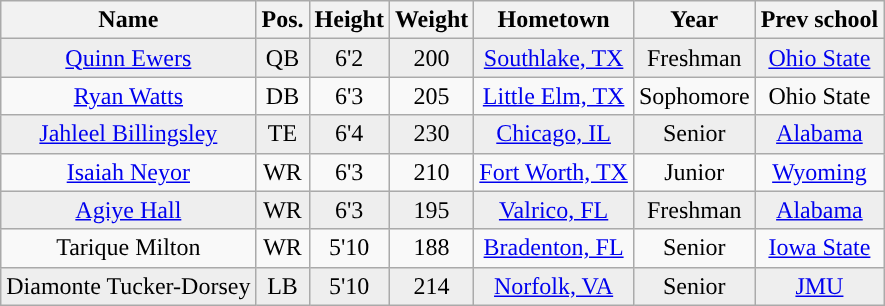<table class="wikitable sortable">
<tr>
<th style="text-align:center; ">Name</th>
<th style="text-align:center; ">Pos.</th>
<th style="text-align:center; ">Height</th>
<th style="text-align:center; ">Weight</th>
<th style="text-align:center; ">Hometown</th>
<th style="text-align:center; ">Year</th>
<th style="text-align:center; ">Prev school</th>
</tr>
<tr style="background:#eeeeee;"align="center">
<td><a href='#'>Quinn Ewers</a></td>
<td>QB</td>
<td>6'2</td>
<td>200</td>
<td><a href='#'>Southlake, TX</a></td>
<td>Freshman</td>
<td><a href='#'>Ohio State</a></td>
</tr>
<tr align="center">
<td><a href='#'>Ryan Watts</a></td>
<td>DB</td>
<td>6'3</td>
<td>205</td>
<td><a href='#'>Little Elm, TX</a></td>
<td>Sophomore</td>
<td>Ohio State</td>
</tr>
<tr style="background:#eeeeee;"align="center">
<td><a href='#'>Jahleel Billingsley</a></td>
<td>TE</td>
<td>6'4</td>
<td>230</td>
<td><a href='#'>Chicago, IL</a></td>
<td>Senior</td>
<td><a href='#'>Alabama</a></td>
</tr>
<tr align="center">
<td><a href='#'>Isaiah Neyor</a></td>
<td>WR</td>
<td>6'3</td>
<td>210</td>
<td><a href='#'>Fort Worth, TX</a></td>
<td>Junior</td>
<td><a href='#'>Wyoming</a></td>
</tr>
<tr style="background:#eeeeee;"align="center">
<td><a href='#'>Agiye Hall</a></td>
<td>WR</td>
<td>6'3</td>
<td>195</td>
<td><a href='#'>Valrico, FL</a></td>
<td>Freshman</td>
<td><a href='#'>Alabama</a></td>
</tr>
<tr align="center">
<td>Tarique Milton</td>
<td>WR</td>
<td>5'10</td>
<td>188</td>
<td><a href='#'>Bradenton, FL</a></td>
<td>Senior</td>
<td><a href='#'>Iowa State</a></td>
</tr>
<tr style="background:#eeeeee;"align="center">
<td>Diamonte Tucker-Dorsey</td>
<td>LB</td>
<td>5'10</td>
<td>214</td>
<td><a href='#'>Norfolk, VA</a></td>
<td>Senior</td>
<td><a href='#'>JMU</a></td>
</tr>
</table>
